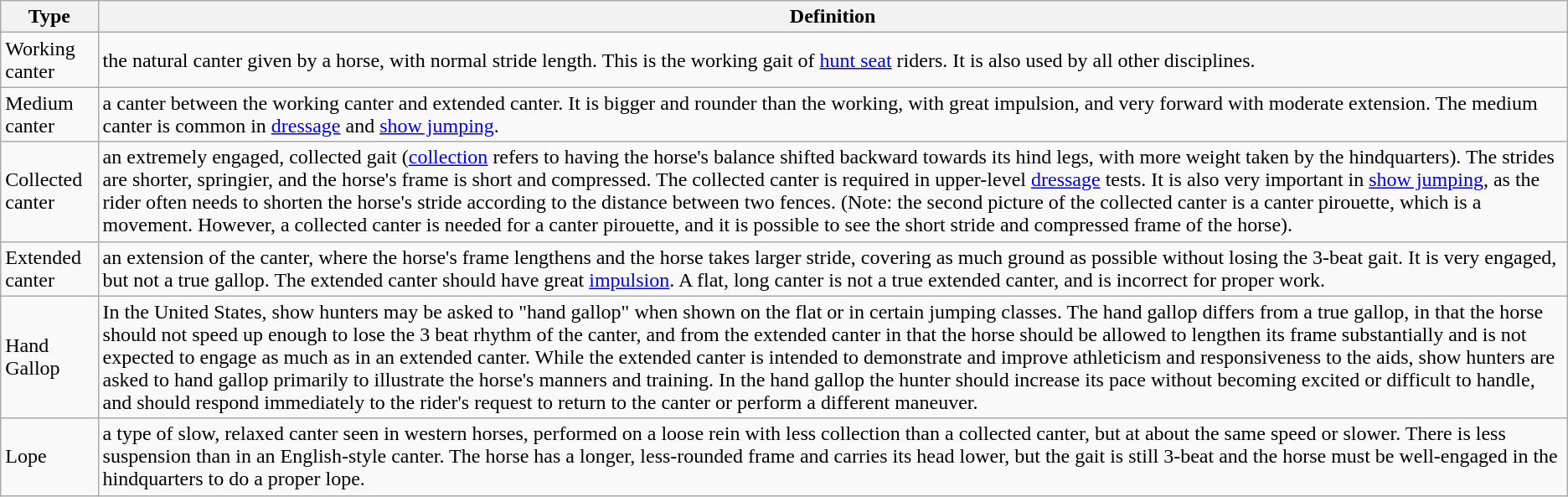<table class="wikitable">
<tr>
<th>Type</th>
<th>Definition</th>
</tr>
<tr>
<td>Working canter</td>
<td>the natural canter given by a horse, with normal stride length. This is the working gait of <a href='#'>hunt seat</a> riders. It is also used by all other disciplines.</td>
</tr>
<tr>
<td>Medium canter</td>
<td>a canter between the working canter and extended canter. It is bigger and rounder than the working, with great impulsion, and very forward with moderate extension. The medium canter is common in <a href='#'>dressage</a>  and <a href='#'>show jumping</a>.</td>
</tr>
<tr>
<td>Collected canter</td>
<td>an extremely engaged, collected gait (<a href='#'>collection</a> refers to having the horse's balance shifted backward towards its hind legs, with more weight taken by the hindquarters). The strides are shorter, springier, and the horse's frame is short and compressed. The collected canter is required in upper-level <a href='#'>dressage</a> tests. It is also very important in <a href='#'>show jumping</a>, as the rider often needs to shorten the horse's stride according to the distance between two fences. (Note: the second picture of the collected canter is a canter pirouette, which is a movement. However, a collected canter is needed for a canter pirouette, and it is possible to see the short stride and compressed frame of the horse).</td>
</tr>
<tr>
<td>Extended canter</td>
<td>an extension of the canter, where the horse's frame lengthens and the horse takes larger stride, covering as much ground as possible without losing the 3-beat gait. It is very engaged, but not a true gallop. The extended canter should have great <a href='#'>impulsion</a>. A flat, long canter is not a true extended canter, and is incorrect for proper work.</td>
</tr>
<tr>
<td>Hand Gallop</td>
<td>In the United States, show hunters may be asked to "hand gallop" when shown on the flat or in certain jumping classes.  The hand gallop differs from a true gallop, in that the horse should not speed up enough to lose the 3 beat rhythm of the canter, and from the extended canter in that the horse should be allowed to lengthen its frame substantially and is not expected to engage as much as in an extended canter.  While the extended canter is intended to demonstrate and improve athleticism and responsiveness to the aids, show hunters are asked to hand gallop primarily to illustrate the horse's manners and training.  In the hand gallop the hunter should increase its pace without becoming excited or difficult to handle, and should respond immediately to the rider's request to return to the canter or perform a different maneuver.</td>
</tr>
<tr>
<td>Lope</td>
<td>a type of slow, relaxed canter seen in western horses, performed on a loose rein with less collection than a collected canter, but at about the same speed or slower. There is less suspension than in an English-style canter. The horse has a longer, less-rounded frame and carries its head lower, but the gait is still 3-beat and the horse must be well-engaged in the hindquarters to do a proper lope.</td>
</tr>
</table>
